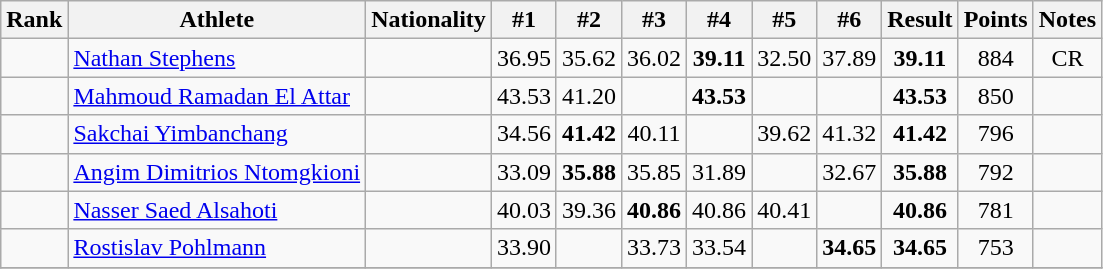<table class="wikitable sortable" style="text-align:center">
<tr>
<th>Rank</th>
<th>Athlete</th>
<th>Nationality</th>
<th>#1</th>
<th>#2</th>
<th>#3</th>
<th>#4</th>
<th>#5</th>
<th>#6</th>
<th>Result</th>
<th>Points</th>
<th>Notes</th>
</tr>
<tr>
<td></td>
<td align=left><a href='#'>Nathan Stephens</a></td>
<td align=left></td>
<td>36.95</td>
<td>35.62</td>
<td>36.02</td>
<td><strong>39.11</strong></td>
<td>32.50</td>
<td>37.89</td>
<td><strong>39.11</strong></td>
<td>884</td>
<td>CR</td>
</tr>
<tr>
<td></td>
<td align=left><a href='#'>Mahmoud Ramadan El Attar</a></td>
<td align=left></td>
<td>43.53</td>
<td>41.20</td>
<td></td>
<td><strong>43.53</strong></td>
<td></td>
<td></td>
<td><strong>43.53</strong></td>
<td>850</td>
<td></td>
</tr>
<tr>
<td></td>
<td align=left><a href='#'>Sakchai Yimbanchang</a></td>
<td align=left></td>
<td>34.56</td>
<td><strong>41.42</strong></td>
<td>40.11</td>
<td></td>
<td>39.62</td>
<td>41.32</td>
<td><strong>41.42</strong></td>
<td>796</td>
<td></td>
</tr>
<tr>
<td></td>
<td align=left><a href='#'>Angim Dimitrios Ntomgkioni</a></td>
<td align=left></td>
<td>33.09</td>
<td><strong>35.88</strong></td>
<td>35.85</td>
<td>31.89</td>
<td></td>
<td>32.67</td>
<td><strong>35.88</strong></td>
<td>792</td>
<td></td>
</tr>
<tr>
<td></td>
<td align=left><a href='#'>Nasser Saed Alsahoti</a></td>
<td align=left></td>
<td>40.03</td>
<td>39.36</td>
<td><strong>40.86</strong></td>
<td>40.86</td>
<td>40.41</td>
<td></td>
<td><strong>40.86</strong></td>
<td>781</td>
<td></td>
</tr>
<tr>
<td></td>
<td align=left><a href='#'>Rostislav Pohlmann</a></td>
<td align=left></td>
<td>33.90</td>
<td></td>
<td>33.73</td>
<td>33.54</td>
<td></td>
<td><strong>34.65</strong></td>
<td><strong>34.65</strong></td>
<td>753</td>
<td></td>
</tr>
<tr>
</tr>
</table>
